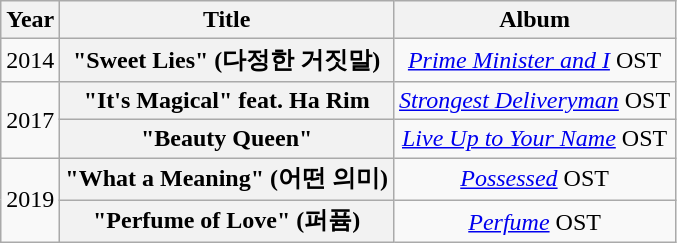<table class="wikitable plainrowheaders" style="text-align:center;">
<tr>
<th scope="col">Year</th>
<th scope="col">Title</th>
<th scope="col">Album</th>
</tr>
<tr>
<td>2014</td>
<th scope="row">"Sweet Lies" (다정한 거짓말)</th>
<td><em><a href='#'>Prime Minister and I</a></em> OST</td>
</tr>
<tr>
<td rowspan="2">2017</td>
<th scope="row">"It's Magical" feat. Ha Rim</th>
<td><em><a href='#'>Strongest Deliveryman</a></em> OST</td>
</tr>
<tr>
<th scope="row">"Beauty Queen"</th>
<td><em><a href='#'>Live Up to Your Name</a></em> OST</td>
</tr>
<tr>
<td rowspan="2">2019</td>
<th scope="row">"What a Meaning" (어떤 의미)</th>
<td><em><a href='#'>Possessed</a></em> OST</td>
</tr>
<tr>
<th scope="row">"Perfume of Love" (퍼퓸)</th>
<td><em><a href='#'>Perfume</a></em> OST</td>
</tr>
</table>
